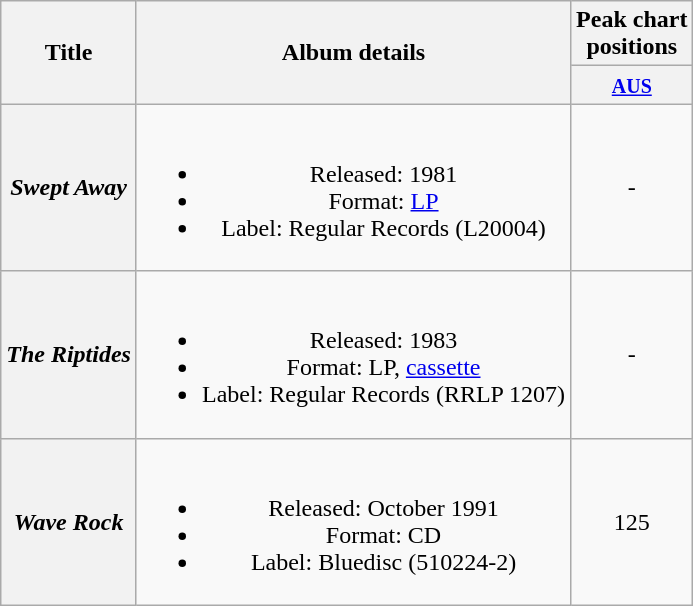<table class="wikitable plainrowheaders" style="text-align:center;" border="1">
<tr>
<th scope="col" rowspan="2">Title</th>
<th scope="col" rowspan="2">Album details</th>
<th scope="col" colspan="1">Peak chart<br>positions</th>
</tr>
<tr>
<th scope="col" style="text-align:center;"><small><a href='#'>AUS</a><br></small></th>
</tr>
<tr>
<th scope="row"><em>Swept Away</em></th>
<td><br><ul><li>Released: 1981</li><li>Format: <a href='#'>LP</a></li><li>Label: Regular Records (L20004)</li></ul></td>
<td align="center">-</td>
</tr>
<tr>
<th scope="row"><em>The Riptides</em></th>
<td><br><ul><li>Released: 1983</li><li>Format: LP, <a href='#'>cassette</a></li><li>Label: Regular Records (RRLP 1207)</li></ul></td>
<td align="center">-</td>
</tr>
<tr>
<th scope="row"><em>Wave Rock</em></th>
<td><br><ul><li>Released: October 1991</li><li>Format: CD</li><li>Label: Bluedisc  (510224-2)</li></ul></td>
<td align="center">125</td>
</tr>
</table>
